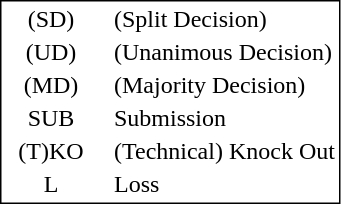<table style="border:1px solid black;" align=left>
<tr>
<td style="width:60px; text-align:center;">(SD)</td>
<td> </td>
<td>(Split Decision)</td>
</tr>
<tr>
<td style="width:60px; text-align:center;">(UD)</td>
<td> </td>
<td>(Unanimous Decision)</td>
</tr>
<tr>
<td style="width:60px; text-align:center;">(MD)</td>
<td> </td>
<td>(Majority Decision)</td>
</tr>
<tr>
<td style="width:60px; text-align:center;">SUB</td>
<td> </td>
<td>Submission</td>
</tr>
<tr>
<td style="width:60px; text-align:center;">(T)KO</td>
<td> </td>
<td>(Technical) Knock Out</td>
</tr>
<tr>
<td style="width:60px; text-align:center;">L</td>
<td> </td>
<td>Loss</td>
</tr>
</table>
